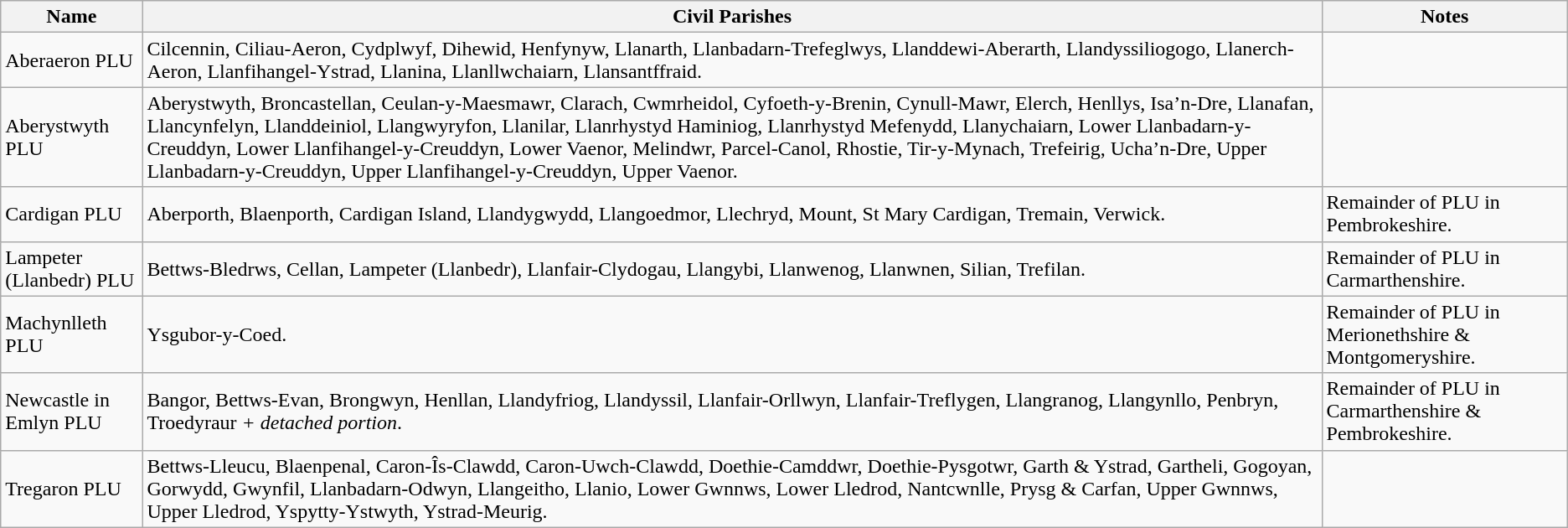<table class="wikitable">
<tr>
<th>Name</th>
<th>Civil Parishes</th>
<th>Notes</th>
</tr>
<tr>
<td>Aberaeron PLU</td>
<td>Cilcennin, Ciliau-Aeron, Cydplwyf, Dihewid, Henfynyw, Llanarth, Llanbadarn-Trefeglwys, Llanddewi-Aberarth, Llandyssiliogogo, Llanerch-Aeron, Llanfihangel-Ystrad, Llanina, Llanllwchaiarn, Llansantffraid.</td>
<td></td>
</tr>
<tr>
<td>Aberystwyth PLU</td>
<td>Aberystwyth, Broncastellan, Ceulan-y-Maesmawr, Clarach, Cwmrheidol, Cyfoeth-y-Brenin, Cynull-Mawr, Elerch, Henllys, Isa’n-Dre, Llanafan, Llancynfelyn, Llanddeiniol, Llangwyryfon, Llanilar, Llanrhystyd Haminiog, Llanrhystyd Mefenydd, Llanychaiarn, Lower Llanbadarn-y-Creuddyn, Lower Llanfihangel-y-Creuddyn, Lower Vaenor, Melindwr, Parcel-Canol, Rhostie, Tir-y-Mynach, Trefeirig, Ucha’n-Dre, Upper Llanbadarn-y-Creuddyn, Upper Llanfihangel-y-Creuddyn, Upper Vaenor.</td>
<td></td>
</tr>
<tr>
<td>Cardigan PLU</td>
<td>Aberporth, Blaenporth, Cardigan Island, Llandygwydd, Llangoedmor, Llechryd, Mount, St Mary Cardigan, Tremain, Verwick.</td>
<td>Remainder of PLU in Pembrokeshire.</td>
</tr>
<tr>
<td>Lampeter (Llanbedr) PLU</td>
<td>Bettws-Bledrws, Cellan, Lampeter (Llanbedr), Llanfair-Clydogau, Llangybi, Llanwenog, Llanwnen, Silian, Trefilan.</td>
<td>Remainder of PLU in Carmarthenshire.</td>
</tr>
<tr>
<td>Machynlleth PLU</td>
<td>Ysgubor-y-Coed.</td>
<td>Remainder of PLU in Merionethshire & Montgomeryshire.</td>
</tr>
<tr>
<td>Newcastle in Emlyn PLU</td>
<td>Bangor, Bettws-Evan, Brongwyn, Henllan, Llandyfriog, Llandyssil, Llanfair-Orllwyn, Llanfair-Treflygen, Llangranog, Llangynllo, Penbryn, Troedyraur <em>+ detached portion</em>.</td>
<td>Remainder of PLU in Carmarthenshire & Pembrokeshire.</td>
</tr>
<tr>
<td>Tregaron PLU</td>
<td>Bettws-Lleucu, Blaenpenal, Caron-Îs-Clawdd, Caron-Uwch-Clawdd, Doethie-Camddwr, Doethie-Pysgotwr, Garth & Ystrad, Gartheli, Gogoyan, Gorwydd, Gwynfil, Llanbadarn-Odwyn, Llangeitho, Llanio, Lower Gwnnws, Lower Lledrod, Nantcwnlle, Prysg & Carfan, Upper Gwnnws, Upper Lledrod, Yspytty-Ystwyth, Ystrad-Meurig.</td>
<td></td>
</tr>
</table>
